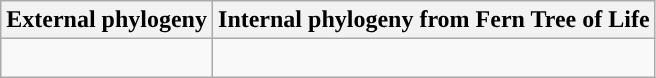<table class="wikitable">
<tr>
<th colspan=1>External phylogeny</th>
<th colspan=1>Internal phylogeny from Fern Tree of Life</th>
</tr>
<tr>
<td style="vertical-align:top"><br></td>
<td><br></td>
</tr>
</table>
